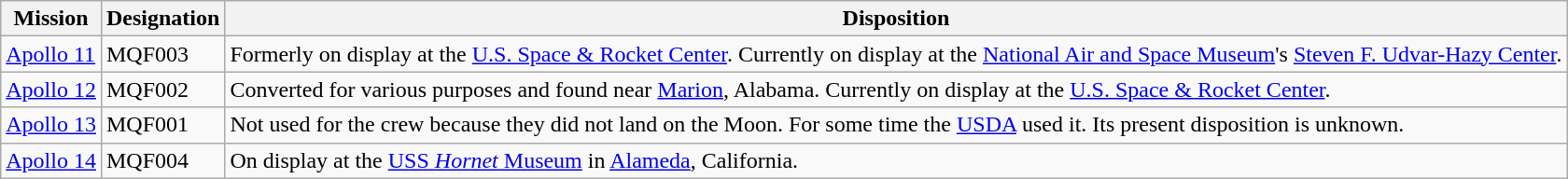<table class="wikitable sortable" align="center">
<tr>
<th scope="col">Mission</th>
<th scope="col">Designation</th>
<th scope="col" class="unsortable">Disposition</th>
</tr>
<tr>
<td><a href='#'>Apollo 11</a></td>
<td>MQF003</td>
<td>Formerly on display at the <a href='#'>U.S. Space & Rocket Center</a>. Currently on display at the <a href='#'>National Air and Space Museum</a>'s <a href='#'>Steven F. Udvar-Hazy Center</a>.</td>
</tr>
<tr>
<td><a href='#'>Apollo 12</a></td>
<td>MQF002</td>
<td>Converted for various purposes and found near <a href='#'>Marion</a>, Alabama. Currently on display at the <a href='#'>U.S. Space & Rocket Center</a>.</td>
</tr>
<tr>
<td><a href='#'>Apollo 13</a></td>
<td>MQF001</td>
<td>Not used for the crew because they did not land on the Moon.  For some time the <a href='#'>USDA</a> used it. Its present disposition is unknown.</td>
</tr>
<tr>
<td><a href='#'>Apollo 14</a></td>
<td>MQF004</td>
<td>On display at the <a href='#'>USS <em>Hornet</em> Museum</a> in <a href='#'>Alameda</a>, California.</td>
</tr>
</table>
